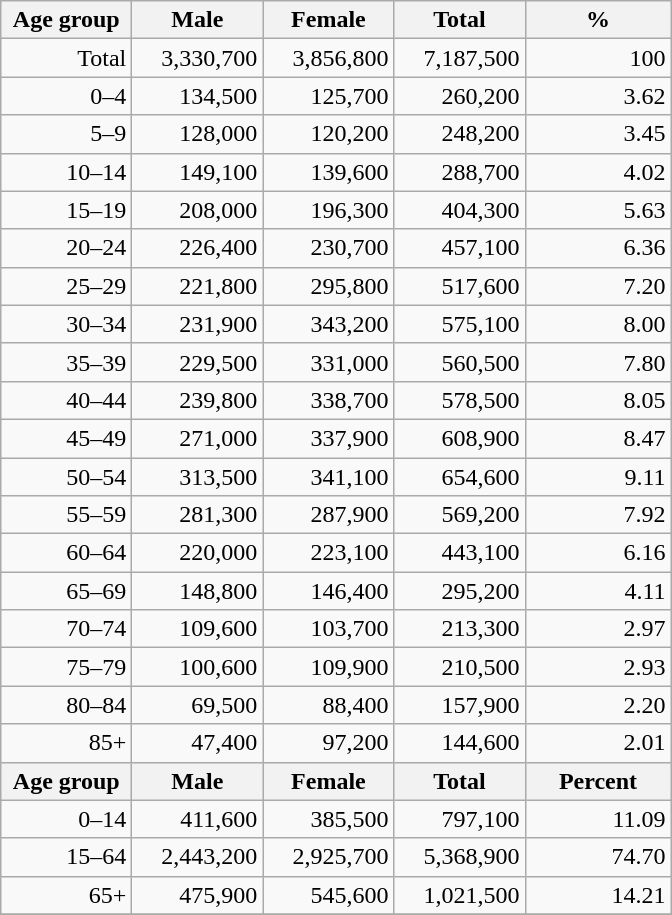<table class="wikitable" style="text-align:right;">
<tr>
<th width="80pt">Age group</th>
<th width="80pt">Male</th>
<th width="80pt">Female</th>
<th width="80pt">Total</th>
<th width="90pt">%</th>
</tr>
<tr>
<td>Total</td>
<td>3,330,700</td>
<td>3,856,800</td>
<td>7,187,500</td>
<td>100</td>
</tr>
<tr>
<td>0–4</td>
<td>134,500</td>
<td>125,700</td>
<td>260,200</td>
<td>3.62</td>
</tr>
<tr>
<td>5–9</td>
<td>128,000</td>
<td>120,200</td>
<td>248,200</td>
<td>3.45</td>
</tr>
<tr>
<td>10–14</td>
<td>149,100</td>
<td>139,600</td>
<td>288,700</td>
<td>4.02</td>
</tr>
<tr>
<td>15–19</td>
<td>208,000</td>
<td>196,300</td>
<td>404,300</td>
<td>5.63</td>
</tr>
<tr>
<td>20–24</td>
<td>226,400</td>
<td>230,700</td>
<td>457,100</td>
<td>6.36</td>
</tr>
<tr>
<td>25–29</td>
<td>221,800</td>
<td>295,800</td>
<td>517,600</td>
<td>7.20</td>
</tr>
<tr>
<td>30–34</td>
<td>231,900</td>
<td>343,200</td>
<td>575,100</td>
<td>8.00</td>
</tr>
<tr>
<td>35–39</td>
<td>229,500</td>
<td>331,000</td>
<td>560,500</td>
<td>7.80</td>
</tr>
<tr>
<td>40–44</td>
<td>239,800</td>
<td>338,700</td>
<td>578,500</td>
<td>8.05</td>
</tr>
<tr>
<td>45–49</td>
<td>271,000</td>
<td>337,900</td>
<td>608,900</td>
<td>8.47</td>
</tr>
<tr>
<td>50–54</td>
<td>313,500</td>
<td>341,100</td>
<td>654,600</td>
<td>9.11</td>
</tr>
<tr>
<td>55–59</td>
<td>281,300</td>
<td>287,900</td>
<td>569,200</td>
<td>7.92</td>
</tr>
<tr>
<td>60–64</td>
<td>220,000</td>
<td>223,100</td>
<td>443,100</td>
<td>6.16</td>
</tr>
<tr>
<td>65–69</td>
<td>148,800</td>
<td>146,400</td>
<td>295,200</td>
<td>4.11</td>
</tr>
<tr>
<td>70–74</td>
<td>109,600</td>
<td>103,700</td>
<td>213,300</td>
<td>2.97</td>
</tr>
<tr>
<td>75–79</td>
<td>100,600</td>
<td>109,900</td>
<td>210,500</td>
<td>2.93</td>
</tr>
<tr>
<td>80–84</td>
<td>69,500</td>
<td>88,400</td>
<td>157,900</td>
<td>2.20</td>
</tr>
<tr>
<td>85+</td>
<td>47,400</td>
<td>97,200</td>
<td>144,600</td>
<td>2.01</td>
</tr>
<tr>
<th width="50">Age group</th>
<th width="80pt">Male</th>
<th width="80">Female</th>
<th width="80">Total</th>
<th width="50">Percent</th>
</tr>
<tr>
<td>0–14</td>
<td>411,600</td>
<td>385,500</td>
<td>797,100</td>
<td>11.09</td>
</tr>
<tr>
<td>15–64</td>
<td>2,443,200</td>
<td>2,925,700</td>
<td>5,368,900</td>
<td>74.70</td>
</tr>
<tr>
<td>65+</td>
<td>475,900</td>
<td>545,600</td>
<td>1,021,500</td>
<td>14.21</td>
</tr>
<tr>
</tr>
</table>
